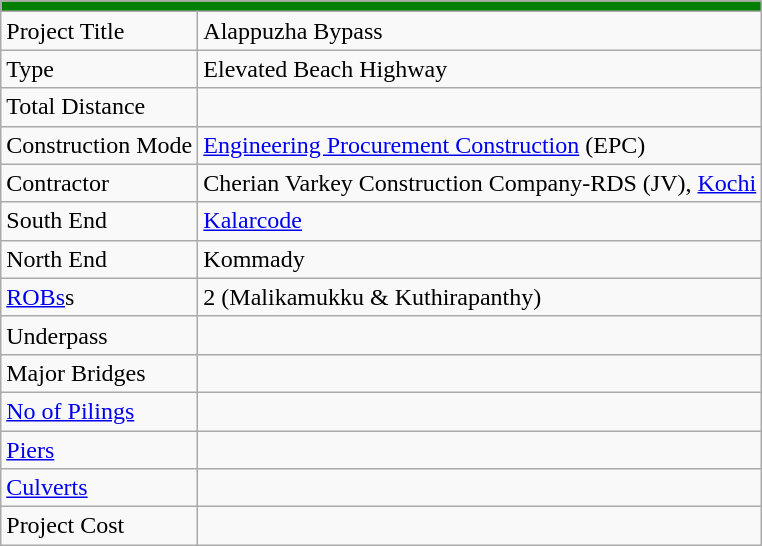<table class="wikitable">
<tr>
<th colspan="2" style="background-color:green"></th>
</tr>
<tr>
<td>Project Title</td>
<td>Alappuzha Bypass</td>
</tr>
<tr>
<td>Type</td>
<td>Elevated Beach Highway</td>
</tr>
<tr>
<td>Total Distance</td>
<td></td>
</tr>
<tr>
<td>Construction Mode</td>
<td><a href='#'>Engineering Procurement Construction</a> (EPC)</td>
</tr>
<tr>
<td>Contractor</td>
<td>Cherian Varkey Construction Company-RDS (JV), <a href='#'>Kochi</a></td>
</tr>
<tr>
<td>South End</td>
<td><a href='#'>Kalarcode</a></td>
</tr>
<tr>
<td>North End</td>
<td>Kommady</td>
</tr>
<tr>
<td><a href='#'>ROBs</a>s</td>
<td>2 (Malikamukku & Kuthirapanthy)</td>
</tr>
<tr>
<td>Underpass</td>
<td></td>
</tr>
<tr>
<td>Major Bridges</td>
<td></td>
</tr>
<tr>
<td><a href='#'>No of Pilings</a></td>
<td></td>
</tr>
<tr>
<td><a href='#'>Piers</a></td>
<td></td>
</tr>
<tr>
<td><a href='#'>Culverts</a></td>
<td></td>
</tr>
<tr>
<td>Project Cost</td>
<td></td>
</tr>
</table>
